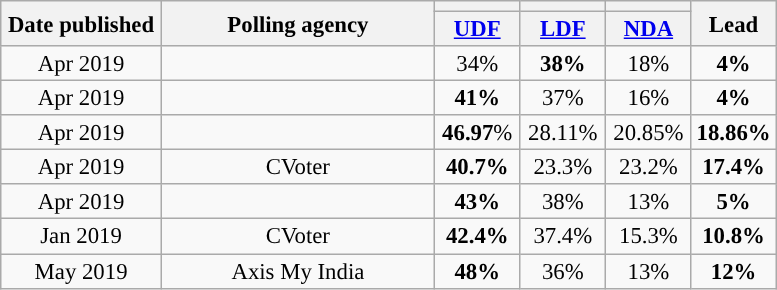<table class="wikitable sortable" style="text-align:center;font-size:95%;line-height:16px">
<tr>
<th width="100" rowspan="2">Date published</th>
<th width="175" rowspan="2">Polling agency</th>
<th style="background:"></th>
<th style="background:"></th>
<th style="background:"></th>
<th rowspan="2">Lead</th>
</tr>
<tr>
<th width="50" class="unsortable "><a href='#'>UDF</a></th>
<th width="50" class="unsortable "><a href='#'>LDF</a></th>
<th width="50" class="unsortable "><a href='#'>NDA</a></th>
</tr>
<tr>
<td>Apr 2019</td>
<td></td>
<td>34%</td>
<td style="background:"><strong>38%</strong></td>
<td>18%</td>
<td style="background:"><span><strong>4%</strong></span></td>
</tr>
<tr>
<td>Apr 2019</td>
<td> </td>
<td style="background:"><strong>41%</strong></td>
<td>37%</td>
<td>16%</td>
<td style="background:"><span><strong>4%</strong></span></td>
</tr>
<tr>
<td>Apr 2019</td>
<td></td>
<td style="background:"><strong>46.97</strong>%</td>
<td>28.11%</td>
<td>20.85%</td>
<td style="background:"><span><strong>18.86%</strong></span></td>
</tr>
<tr>
<td>Apr 2019</td>
<td>CVoter</td>
<td style="background:"><strong>40.7%</strong></td>
<td>23.3%</td>
<td>23.2%</td>
<td style="background:"><span><strong>17.4%</strong></span></td>
</tr>
<tr>
<td>Apr 2019</td>
<td></td>
<td style="background:"><strong>43%</strong></td>
<td>38%</td>
<td>13%</td>
<td style="background:"><span><strong>5%</strong></span></td>
</tr>
<tr>
<td>Jan 2019</td>
<td>CVoter</td>
<td style="background:"><strong>42.4%</strong></td>
<td>37.4%</td>
<td>15.3%</td>
<td style="background:"><span><strong>10.8%</strong></span></td>
</tr>
<tr>
<td>May 2019</td>
<td>Axis My India</td>
<td style="background:"><strong>48%</strong></td>
<td>36%</td>
<td>13%</td>
<td style="background:"><span><strong>12%</strong></span></td>
</tr>
</table>
